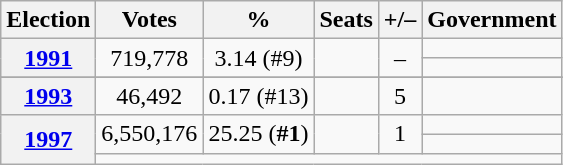<table class=wikitable style=text-align:center>
<tr>
<th>Election</th>
<th>Votes</th>
<th>%</th>
<th>Seats</th>
<th>+/–</th>
<th>Government</th>
</tr>
<tr>
<th rowspan="2"><a href='#'>1991</a></th>
<td rowspan="2">719,778</td>
<td rowspan="2">3.14 (#9)</td>
<td rowspan="2"></td>
<td rowspan="2">–</td>
<td></td>
</tr>
<tr>
<td></td>
</tr>
<tr>
</tr>
<tr>
<th><a href='#'>1993</a></th>
<td>46,492</td>
<td>0.17 (#13)</td>
<td></td>
<td> 5</td>
<td></td>
</tr>
<tr>
<th rowspan="3"><a href='#'>1997</a></th>
<td rowspan="2">6,550,176</td>
<td rowspan="2">25.25 (<strong>#1</strong>)</td>
<td rowspan="2"></td>
<td rowspan="2"> 1</td>
<td></td>
</tr>
<tr>
<td></td>
</tr>
<tr>
<td colspan="5"></td>
</tr>
</table>
